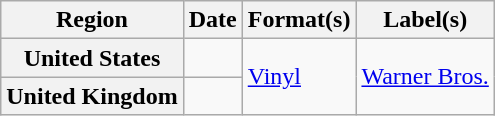<table class="wikitable plainrowheaders" style="text-align:left">
<tr>
<th scope="col">Region</th>
<th scope="col">Date</th>
<th scope="col">Format(s)</th>
<th scope="col">Label(s)</th>
</tr>
<tr>
<th scope="row">United States</th>
<td></td>
<td rowspan="2"><a href='#'>Vinyl</a></td>
<td rowspan="2"><a href='#'>Warner Bros.</a></td>
</tr>
<tr>
<th scope="row">United Kingdom</th>
<td></td>
</tr>
</table>
